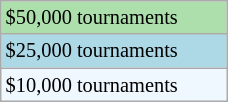<table class="wikitable" style="font-size:85%;" width=12%>
<tr style="background:#addfad;">
<td>$50,000 tournaments</td>
</tr>
<tr style="background:lightblue;">
<td>$25,000 tournaments</td>
</tr>
<tr style="background:#f0f8ff;">
<td>$10,000 tournaments</td>
</tr>
</table>
